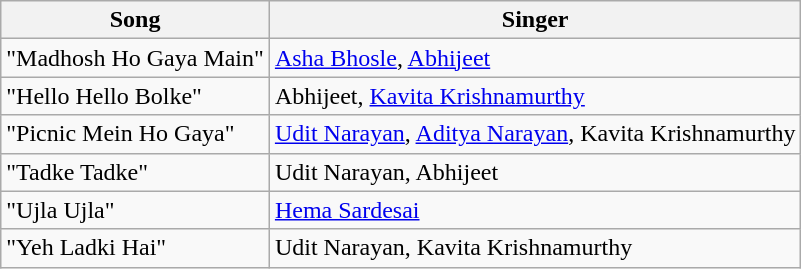<table class="wikitable">
<tr>
<th>Song</th>
<th>Singer</th>
</tr>
<tr>
<td>"Madhosh Ho Gaya Main"</td>
<td><a href='#'>Asha Bhosle</a>, <a href='#'>Abhijeet</a></td>
</tr>
<tr>
<td>"Hello Hello Bolke"</td>
<td>Abhijeet, <a href='#'>Kavita Krishnamurthy</a></td>
</tr>
<tr>
<td>"Picnic Mein Ho Gaya"</td>
<td><a href='#'>Udit Narayan</a>, <a href='#'>Aditya Narayan</a>, Kavita Krishnamurthy</td>
</tr>
<tr>
<td>"Tadke Tadke"</td>
<td>Udit Narayan, Abhijeet</td>
</tr>
<tr>
<td>"Ujla Ujla"</td>
<td><a href='#'>Hema Sardesai</a></td>
</tr>
<tr>
<td>"Yeh Ladki Hai"</td>
<td>Udit Narayan, Kavita Krishnamurthy</td>
</tr>
</table>
